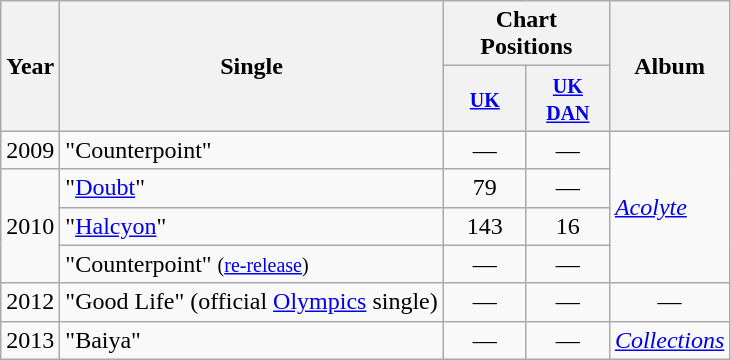<table class="wikitable">
<tr>
<th rowspan="2">Year</th>
<th rowspan="2">Single</th>
<th colspan="2">Chart Positions</th>
<th rowspan="2">Album</th>
</tr>
<tr>
<th style="width:3em;"><small><a href='#'>UK</a><br></small></th>
<th style="width:3em;"><small><a href='#'>UK<br>DAN</a><br></small></th>
</tr>
<tr>
<td>2009</td>
<td>"Counterpoint"</td>
<td align="center">—</td>
<td align="center">—</td>
<td rowspan="4"><em><a href='#'>Acolyte</a></em></td>
</tr>
<tr>
<td rowspan="3">2010</td>
<td>"<a href='#'>Doubt</a>"</td>
<td align="center">79</td>
<td align="center">—</td>
</tr>
<tr>
<td>"<a href='#'>Halcyon</a>"</td>
<td align="center">143</td>
<td align="center">16</td>
</tr>
<tr>
<td>"Counterpoint" <small>(<a href='#'>re-release</a>)</small></td>
<td align="center">—</td>
<td align="center">—</td>
</tr>
<tr>
<td>2012</td>
<td>"Good Life" (official <a href='#'>Olympics</a> single)</td>
<td align="center">—</td>
<td align="center">—</td>
<td align="center">—</td>
</tr>
<tr>
<td>2013</td>
<td>"Baiya"</td>
<td align="center">—</td>
<td align="center">—</td>
<td rowspan="1"><em><a href='#'>Collections</a></em></td>
</tr>
</table>
